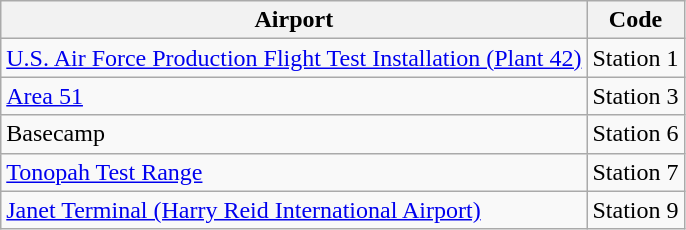<table class="wikitable">
<tr>
<th>Airport</th>
<th>Code</th>
</tr>
<tr>
<td><a href='#'>U.S. Air Force Production Flight Test Installation (Plant 42)</a></td>
<td>Station 1</td>
</tr>
<tr>
<td><a href='#'>Area 51</a></td>
<td>Station 3</td>
</tr>
<tr>
<td>Basecamp</td>
<td>Station 6</td>
</tr>
<tr>
<td><a href='#'>Tonopah Test Range</a></td>
<td>Station 7</td>
</tr>
<tr>
<td><a href='#'>Janet Terminal (Harry Reid International Airport)</a></td>
<td>Station 9</td>
</tr>
</table>
